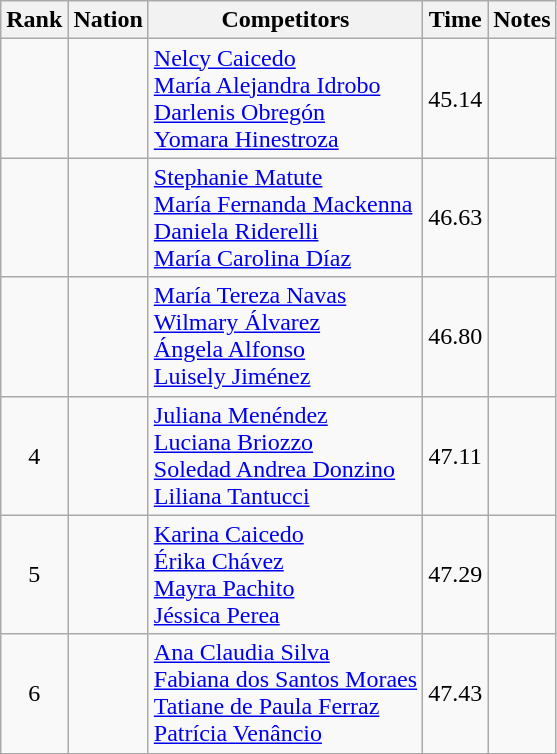<table class="wikitable sortable" style="text-align:center">
<tr>
<th>Rank</th>
<th>Nation</th>
<th>Competitors</th>
<th>Time</th>
<th>Notes</th>
</tr>
<tr>
<td align=center></td>
<td align=left></td>
<td align=left><a href='#'>Nelcy Caicedo</a><br><a href='#'>María Alejandra Idrobo</a><br><a href='#'>Darlenis Obregón</a><br><a href='#'>Yomara Hinestroza</a></td>
<td>45.14</td>
<td></td>
</tr>
<tr>
<td align=center></td>
<td align=left></td>
<td align=left><a href='#'>Stephanie Matute</a><br><a href='#'>María Fernanda Mackenna</a><br><a href='#'>Daniela Riderelli</a><br><a href='#'>María Carolina Díaz</a></td>
<td>46.63</td>
<td></td>
</tr>
<tr>
<td align=center></td>
<td align=left></td>
<td align=left><a href='#'>María Tereza Navas</a><br><a href='#'>Wilmary Álvarez</a><br><a href='#'>Ángela Alfonso</a><br><a href='#'>Luisely Jiménez</a></td>
<td>46.80</td>
<td></td>
</tr>
<tr>
<td align=center>4</td>
<td align=left></td>
<td align=left><a href='#'>Juliana Menéndez</a><br><a href='#'>Luciana Briozzo</a><br><a href='#'>Soledad Andrea Donzino</a><br><a href='#'>Liliana Tantucci</a></td>
<td>47.11</td>
<td></td>
</tr>
<tr>
<td align=center>5</td>
<td align=left></td>
<td align=left><a href='#'>Karina Caicedo</a><br><a href='#'>Érika Chávez</a><br><a href='#'>Mayra Pachito</a><br><a href='#'>Jéssica Perea</a></td>
<td>47.29</td>
<td></td>
</tr>
<tr>
<td align=center>6</td>
<td align=left></td>
<td align=left><a href='#'>Ana Claudia Silva</a><br><a href='#'>Fabiana dos Santos Moraes</a><br><a href='#'>Tatiane de Paula Ferraz</a><br><a href='#'>Patrícia Venâncio</a></td>
<td>47.43</td>
<td></td>
</tr>
</table>
